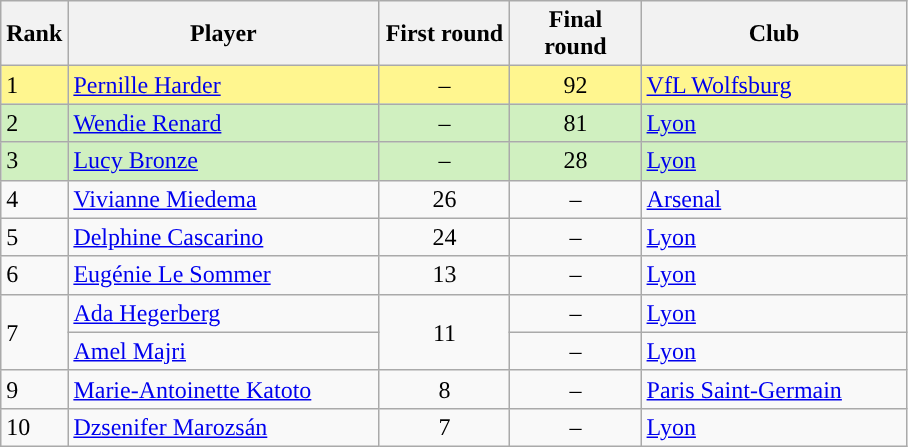<table class="wikitable" style="margin-right: 0;">
<tr text-align:center;">
<th style="width:25px;">Rank</th>
<th style="width:200px;">Player</th>
<th style="width:80px;">First round</th>
<th style="width:80px;">Final round</th>
<th style="width:170px;">Club</th>
</tr>
<tr bgcolor="#FFF68F">
<td>1</td>
<td> <a href='#'>Pernille Harder</a></td>
<td style="text-align:center;">–</td>
<td style="text-align:center;">92</td>
<td> <a href='#'>VfL Wolfsburg</a></td>
</tr>
<tr bgcolor="#D0F0C0">
<td>2</td>
<td> <a href='#'>Wendie Renard</a></td>
<td style="text-align:center;">–</td>
<td style="text-align:center;">81</td>
<td> <a href='#'>Lyon</a></td>
</tr>
<tr bgcolor="#D0F0C0">
<td>3</td>
<td> <a href='#'>Lucy Bronze</a></td>
<td style="text-align:center;">–</td>
<td style="text-align:center;">28</td>
<td> <a href='#'>Lyon</a></td>
</tr>
<tr>
<td>4</td>
<td> <a href='#'>Vivianne Miedema</a></td>
<td style="text-align:center;">26</td>
<td style="text-align:center;">–</td>
<td> <a href='#'>Arsenal</a></td>
</tr>
<tr>
<td>5</td>
<td> <a href='#'>Delphine Cascarino</a></td>
<td style="text-align:center;">24</td>
<td style="text-align:center;">–</td>
<td> <a href='#'>Lyon</a></td>
</tr>
<tr>
<td>6</td>
<td> <a href='#'>Eugénie Le Sommer</a></td>
<td style="text-align:center;">13</td>
<td style="text-align:center;">–</td>
<td> <a href='#'>Lyon</a></td>
</tr>
<tr>
<td rowspan=2>7</td>
<td> <a href='#'>Ada Hegerberg</a></td>
<td rowspan=2 style="text-align:center;">11</td>
<td style="text-align:center;">–</td>
<td> <a href='#'>Lyon</a></td>
</tr>
<tr>
<td> <a href='#'>Amel Majri</a></td>
<td style="text-align:center;">–</td>
<td> <a href='#'>Lyon</a></td>
</tr>
<tr>
<td>9</td>
<td> <a href='#'>Marie-Antoinette Katoto</a></td>
<td style="text-align:center;">8</td>
<td style="text-align:center;">–</td>
<td> <a href='#'>Paris Saint-Germain</a></td>
</tr>
<tr>
<td>10</td>
<td> <a href='#'>Dzsenifer Marozsán</a></td>
<td style="text-align:center;">7</td>
<td style="text-align:center;">–</td>
<td> <a href='#'>Lyon</a></td>
</tr>
</table>
